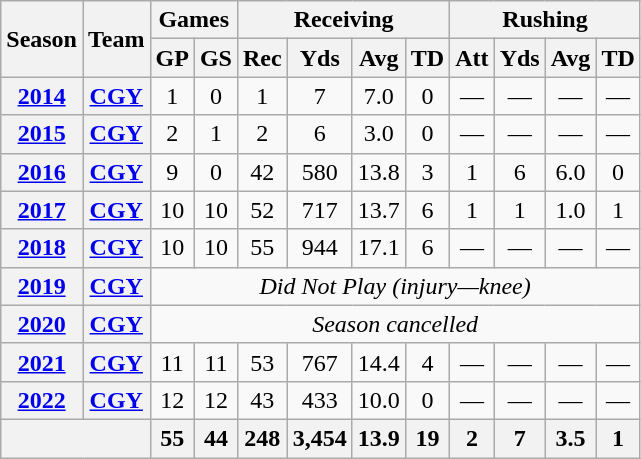<table class="wikitable" style="text-align:center">
<tr>
<th rowspan="2">Season</th>
<th rowspan="2">Team</th>
<th colspan="2">Games</th>
<th colspan="4">Receiving</th>
<th colspan="4">Rushing</th>
</tr>
<tr>
<th>GP</th>
<th>GS</th>
<th>Rec</th>
<th>Yds</th>
<th>Avg</th>
<th>TD</th>
<th>Att</th>
<th>Yds</th>
<th>Avg</th>
<th>TD</th>
</tr>
<tr>
<th><a href='#'>2014</a></th>
<th><a href='#'>CGY</a></th>
<td>1</td>
<td>0</td>
<td>1</td>
<td>7</td>
<td>7.0</td>
<td>0</td>
<td>—</td>
<td>—</td>
<td>—</td>
<td>—</td>
</tr>
<tr>
<th><a href='#'>2015</a></th>
<th><a href='#'>CGY</a></th>
<td>2</td>
<td>1</td>
<td>2</td>
<td>6</td>
<td>3.0</td>
<td>0</td>
<td>—</td>
<td>—</td>
<td>—</td>
<td>—</td>
</tr>
<tr>
<th><a href='#'>2016</a></th>
<th><a href='#'>CGY</a></th>
<td>9</td>
<td>0</td>
<td>42</td>
<td>580</td>
<td>13.8</td>
<td>3</td>
<td>1</td>
<td>6</td>
<td>6.0</td>
<td>0</td>
</tr>
<tr>
<th><a href='#'>2017</a></th>
<th><a href='#'>CGY</a></th>
<td>10</td>
<td>10</td>
<td>52</td>
<td>717</td>
<td>13.7</td>
<td>6</td>
<td>1</td>
<td>1</td>
<td>1.0</td>
<td>1</td>
</tr>
<tr>
<th><a href='#'>2018</a></th>
<th><a href='#'>CGY</a></th>
<td>10</td>
<td>10</td>
<td>55</td>
<td>944</td>
<td>17.1</td>
<td>6</td>
<td>—</td>
<td>—</td>
<td>—</td>
<td>—</td>
</tr>
<tr>
<th><a href='#'>2019</a></th>
<th><a href='#'>CGY</a></th>
<td colspan="13"><em>Did Not Play (injury—knee)</em></td>
</tr>
<tr>
<th><a href='#'>2020</a></th>
<th><a href='#'>CGY</a></th>
<td colspan="13"><em>Season cancelled</em></td>
</tr>
<tr>
<th><a href='#'>2021</a></th>
<th><a href='#'>CGY</a></th>
<td>11</td>
<td>11</td>
<td>53</td>
<td>767</td>
<td>14.4</td>
<td>4</td>
<td>—</td>
<td>—</td>
<td>—</td>
<td>—</td>
</tr>
<tr>
<th><a href='#'>2022</a></th>
<th><a href='#'>CGY</a></th>
<td>12</td>
<td>12</td>
<td>43</td>
<td>433</td>
<td>10.0</td>
<td>0</td>
<td>—</td>
<td>—</td>
<td>—</td>
<td>—</td>
</tr>
<tr>
<th colspan="2"></th>
<th>55</th>
<th>44</th>
<th>248</th>
<th>3,454</th>
<th>13.9</th>
<th>19</th>
<th>2</th>
<th>7</th>
<th>3.5</th>
<th>1</th>
</tr>
</table>
